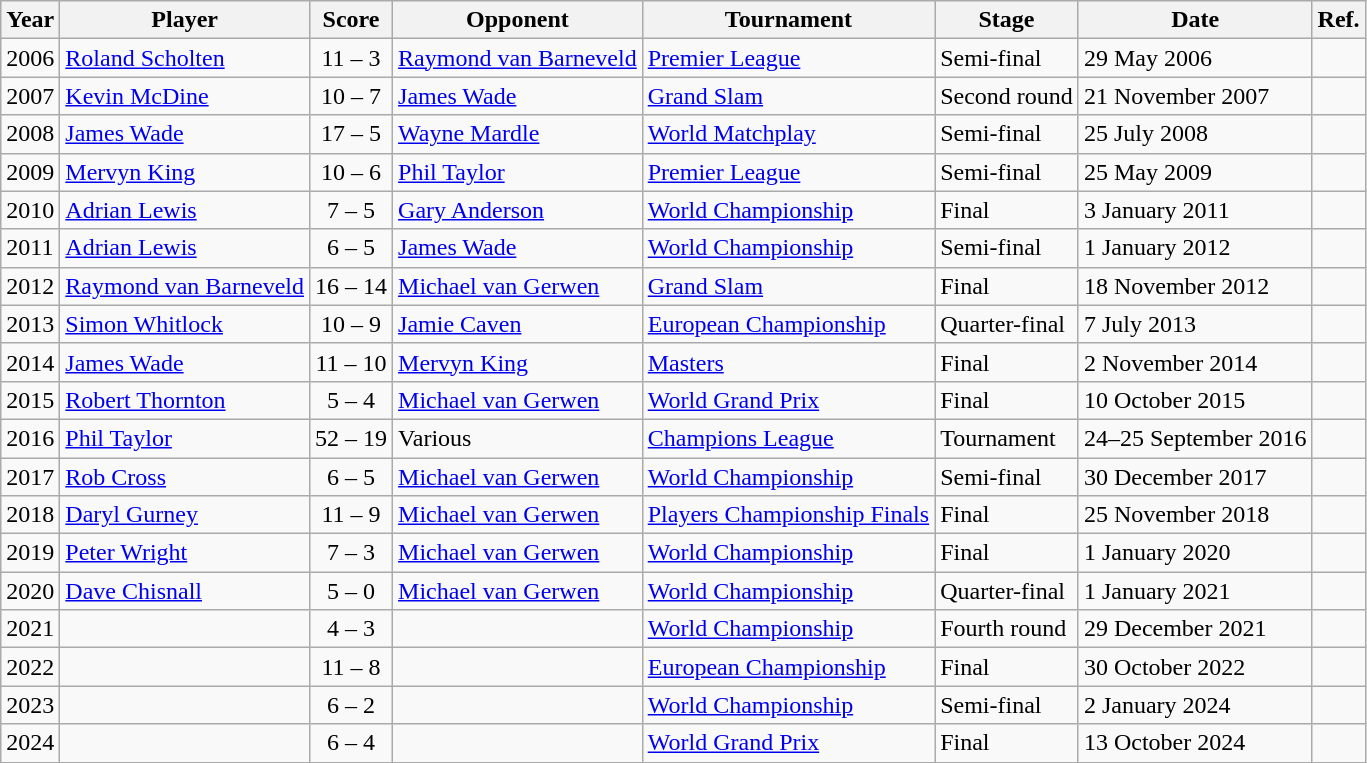<table class="wikitable">
<tr>
<th>Year</th>
<th>Player </th>
<th>Score</th>
<th>Opponent </th>
<th>Tournament</th>
<th>Stage</th>
<th>Date</th>
<th>Ref.</th>
</tr>
<tr>
<td>2006</td>
<td> <a href='#'>Roland Scholten</a> </td>
<td style="text-align:center;">11 – 3</td>
<td> <a href='#'>Raymond van Barneveld</a> </td>
<td><a href='#'>Premier League</a></td>
<td>Semi-final</td>
<td>29 May 2006</td>
<td></td>
</tr>
<tr>
<td>2007</td>
<td> <a href='#'>Kevin McDine</a> </td>
<td style="text-align:center;">10 – 7</td>
<td> <a href='#'>James Wade</a> </td>
<td><a href='#'>Grand Slam</a></td>
<td>Second round</td>
<td>21 November 2007</td>
<td></td>
</tr>
<tr>
<td>2008</td>
<td> <a href='#'>James Wade</a> </td>
<td style="text-align:center;">17 – 5</td>
<td> <a href='#'>Wayne Mardle</a> </td>
<td><a href='#'>World Matchplay</a></td>
<td>Semi-final</td>
<td>25 July 2008</td>
<td></td>
</tr>
<tr>
<td>2009</td>
<td> <a href='#'>Mervyn King</a> </td>
<td style="text-align:center;">10 – 6</td>
<td> <a href='#'>Phil Taylor</a> </td>
<td><a href='#'>Premier League</a></td>
<td>Semi-final</td>
<td>25 May 2009</td>
<td></td>
</tr>
<tr>
<td>2010</td>
<td> <a href='#'>Adrian Lewis</a> </td>
<td style="text-align:center;">7 – 5</td>
<td> <a href='#'>Gary Anderson</a> </td>
<td><a href='#'>World Championship</a></td>
<td>Final</td>
<td>3 January 2011</td>
<td></td>
</tr>
<tr>
<td>2011</td>
<td> <a href='#'>Adrian Lewis</a> </td>
<td style="text-align:center;">6 – 5</td>
<td> <a href='#'>James Wade</a> </td>
<td><a href='#'>World Championship</a></td>
<td>Semi-final</td>
<td>1 January 2012</td>
<td></td>
</tr>
<tr>
<td>2012</td>
<td> <a href='#'>Raymond van Barneveld</a> </td>
<td style="text-align:center;">16 – 14</td>
<td> <a href='#'>Michael van Gerwen</a> </td>
<td><a href='#'>Grand Slam</a></td>
<td>Final</td>
<td>18 November 2012</td>
<td></td>
</tr>
<tr>
<td>2013</td>
<td> <a href='#'>Simon Whitlock</a> </td>
<td style="text-align:center;">10 – 9</td>
<td> <a href='#'>Jamie Caven</a> </td>
<td><a href='#'>European Championship</a></td>
<td>Quarter-final</td>
<td>7 July 2013</td>
<td></td>
</tr>
<tr>
<td>2014</td>
<td> <a href='#'>James Wade</a> </td>
<td style="text-align:center;">11 – 10</td>
<td> <a href='#'>Mervyn King</a> </td>
<td><a href='#'>Masters</a></td>
<td>Final</td>
<td>2 November 2014</td>
<td></td>
</tr>
<tr>
<td>2015</td>
<td> <a href='#'>Robert Thornton</a> </td>
<td style="text-align:center;">5 – 4</td>
<td> <a href='#'>Michael van Gerwen</a> </td>
<td><a href='#'>World Grand Prix</a></td>
<td>Final</td>
<td>10 October 2015</td>
<td></td>
</tr>
<tr>
<td>2016</td>
<td> <a href='#'>Phil Taylor</a> </td>
<td>52 – 19</td>
<td> Various</td>
<td><a href='#'>Champions League</a></td>
<td>Tournament</td>
<td>24–25 September 2016</td>
<td></td>
</tr>
<tr>
<td>2017</td>
<td> <a href='#'>Rob Cross</a> </td>
<td style="text-align:center;">6 – 5</td>
<td> <a href='#'>Michael van Gerwen</a> </td>
<td><a href='#'>World Championship</a></td>
<td>Semi-final</td>
<td>30 December 2017</td>
<td></td>
</tr>
<tr>
<td>2018</td>
<td> <a href='#'>Daryl Gurney</a> </td>
<td style="text-align:center;">11 – 9</td>
<td> <a href='#'>Michael van Gerwen</a> </td>
<td><a href='#'>Players Championship Finals</a></td>
<td>Final</td>
<td>25 November 2018</td>
<td></td>
</tr>
<tr>
<td>2019</td>
<td> <a href='#'>Peter Wright</a> </td>
<td style="text-align:center;">7 – 3</td>
<td> <a href='#'>Michael van Gerwen</a> </td>
<td><a href='#'>World Championship</a></td>
<td>Final</td>
<td>1 January 2020</td>
<td></td>
</tr>
<tr>
<td>2020</td>
<td> <a href='#'>Dave Chisnall</a> </td>
<td style="text-align:center;">5 – 0</td>
<td> <a href='#'>Michael van Gerwen</a> </td>
<td><a href='#'>World Championship</a></td>
<td>Quarter-final</td>
<td>1 January 2021</td>
<td></td>
</tr>
<tr>
<td>2021</td>
<td></td>
<td style="text-align:center;">4 – 3</td>
<td></td>
<td><a href='#'>World Championship</a></td>
<td>Fourth round</td>
<td>29 December 2021</td>
<td></td>
</tr>
<tr>
<td>2022</td>
<td></td>
<td style="text-align:center;">11 – 8</td>
<td></td>
<td><a href='#'>European Championship</a></td>
<td>Final</td>
<td>30 October 2022</td>
<td></td>
</tr>
<tr>
<td>2023</td>
<td></td>
<td style="text-align:center;">6 – 2</td>
<td></td>
<td><a href='#'>World Championship</a></td>
<td>Semi-final</td>
<td>2 January 2024</td>
<td></td>
</tr>
<tr>
<td>2024</td>
<td></td>
<td style="text-align:center;">6 – 4</td>
<td></td>
<td><a href='#'>World Grand Prix</a></td>
<td>Final</td>
<td>13 October 2024</td>
<td></td>
</tr>
</table>
